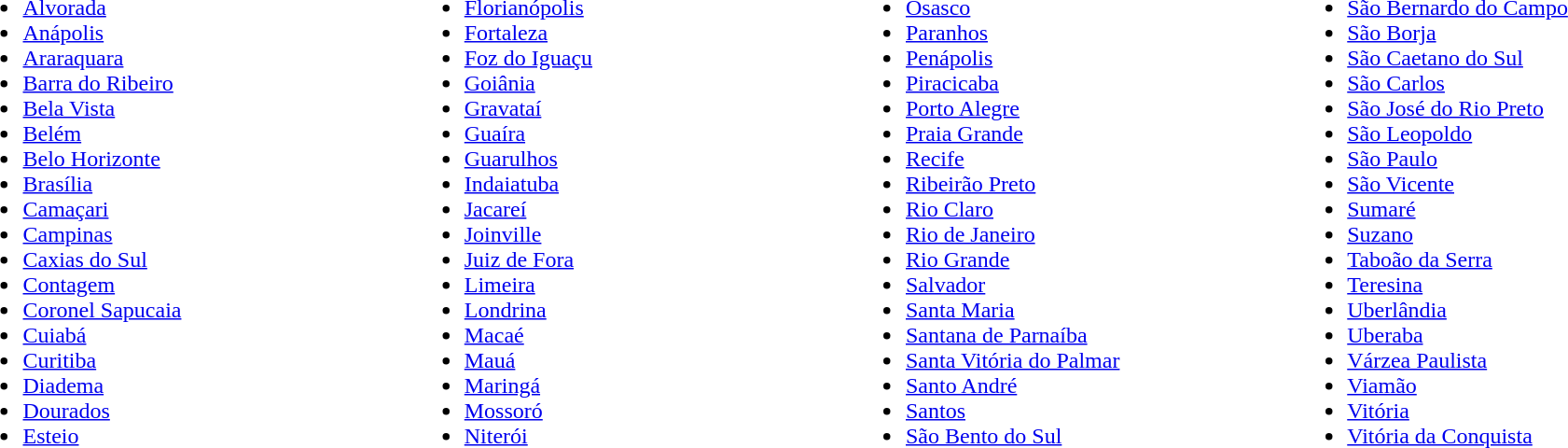<table width=100%>
<tr valign ="top">
<td width=25%><br><ul><li><a href='#'>Alvorada</a></li><li><a href='#'>Anápolis</a></li><li><a href='#'>Araraquara</a></li><li><a href='#'>Barra do Ribeiro</a></li><li><a href='#'>Bela Vista</a></li><li><a href='#'>Belém</a></li><li><a href='#'>Belo Horizonte</a></li><li><a href='#'>Brasília</a></li><li><a href='#'>Camaçari</a></li><li><a href='#'>Campinas</a></li><li><a href='#'>Caxias do Sul</a></li><li><a href='#'>Contagem</a></li><li><a href='#'>Coronel Sapucaia</a></li><li><a href='#'>Cuiabá</a></li><li><a href='#'>Curitiba</a></li><li><a href='#'>Diadema</a></li><li><a href='#'>Dourados</a></li><li><a href='#'>Esteio</a></li></ul></td>
<td width=25%><br><ul><li><a href='#'>Florianópolis</a></li><li><a href='#'>Fortaleza</a></li><li><a href='#'>Foz do Iguaçu</a></li><li><a href='#'>Goiânia</a></li><li><a href='#'>Gravataí</a></li><li><a href='#'>Guaíra</a></li><li><a href='#'>Guarulhos</a></li><li><a href='#'>Indaiatuba</a></li><li><a href='#'>Jacareí</a></li><li><a href='#'>Joinville</a></li><li><a href='#'>Juiz de Fora</a></li><li><a href='#'>Limeira</a></li><li><a href='#'>Londrina</a></li><li><a href='#'>Macaé</a></li><li><a href='#'>Mauá</a></li><li><a href='#'>Maringá</a></li><li><a href='#'>Mossoró</a></li><li><a href='#'>Niterói</a></li></ul></td>
<td width=25%><br><ul><li><a href='#'>Osasco</a></li><li><a href='#'>Paranhos</a></li><li><a href='#'>Penápolis</a></li><li><a href='#'>Piracicaba</a></li><li><a href='#'>Porto Alegre</a></li><li><a href='#'>Praia Grande</a></li><li><a href='#'>Recife</a></li><li><a href='#'>Ribeirão Preto</a></li><li><a href='#'>Rio Claro</a></li><li><a href='#'>Rio de Janeiro</a></li><li><a href='#'>Rio Grande</a></li><li><a href='#'>Salvador</a></li><li><a href='#'>Santa Maria</a></li><li><a href='#'>Santana de Parnaíba</a></li><li><a href='#'>Santa Vitória do Palmar</a></li><li><a href='#'>Santo André</a></li><li><a href='#'>Santos</a></li><li><a href='#'>São Bento do Sul</a></li></ul></td>
<td width=25%><br><ul><li><a href='#'>São Bernardo do Campo</a></li><li><a href='#'>São Borja</a></li><li><a href='#'>São Caetano do Sul</a></li><li><a href='#'>São Carlos</a></li><li><a href='#'>São José do Rio Preto</a></li><li><a href='#'>São Leopoldo</a></li><li><a href='#'>São Paulo</a></li><li><a href='#'>São Vicente</a></li><li><a href='#'>Sumaré</a></li><li><a href='#'>Suzano</a></li><li><a href='#'>Taboão da Serra</a></li><li><a href='#'>Teresina</a></li><li><a href='#'>Uberlândia</a></li><li><a href='#'>Uberaba</a></li><li><a href='#'>Várzea Paulista</a></li><li><a href='#'>Viamão</a></li><li><a href='#'>Vitória</a></li><li><a href='#'>Vitória da Conquista</a></li></ul></td>
</tr>
</table>
